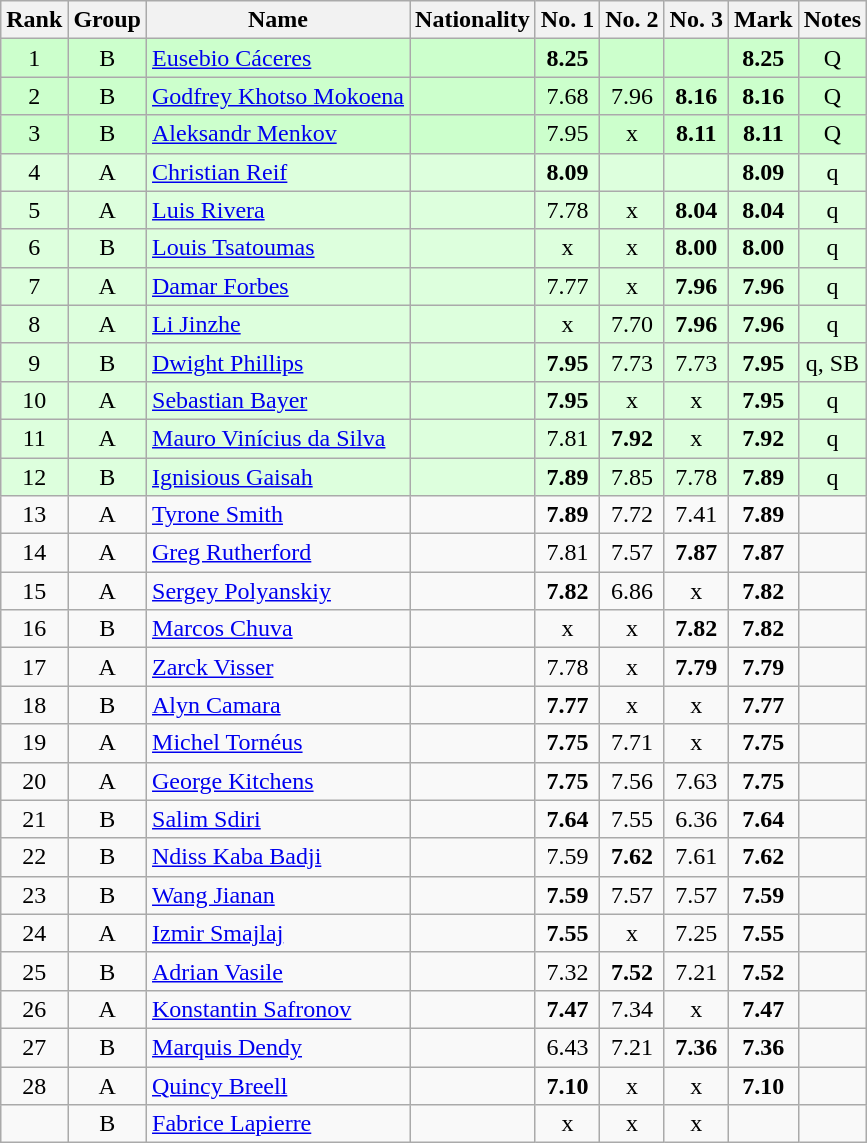<table class="wikitable sortable" style="text-align:center">
<tr>
<th>Rank</th>
<th>Group</th>
<th>Name</th>
<th>Nationality</th>
<th>No. 1</th>
<th>No. 2</th>
<th>No. 3</th>
<th>Mark</th>
<th>Notes</th>
</tr>
<tr bgcolor=ccffcc>
<td>1</td>
<td>B</td>
<td align=left><a href='#'>Eusebio Cáceres</a></td>
<td align=left></td>
<td><strong>8.25</strong></td>
<td></td>
<td></td>
<td><strong>8.25</strong></td>
<td>Q</td>
</tr>
<tr bgcolor=ccffcc>
<td>2</td>
<td>B</td>
<td align=left><a href='#'>Godfrey Khotso Mokoena</a></td>
<td align=left></td>
<td>7.68</td>
<td>7.96</td>
<td><strong>8.16</strong></td>
<td><strong>8.16</strong></td>
<td>Q</td>
</tr>
<tr bgcolor=ccffcc>
<td>3</td>
<td>B</td>
<td align=left><a href='#'>Aleksandr Menkov</a></td>
<td align=left></td>
<td>7.95</td>
<td>x</td>
<td><strong>8.11</strong></td>
<td><strong>8.11</strong></td>
<td>Q</td>
</tr>
<tr bgcolor=ddffdd>
<td>4</td>
<td>A</td>
<td align=left><a href='#'>Christian Reif</a></td>
<td align=left></td>
<td><strong>8.09</strong></td>
<td></td>
<td></td>
<td><strong>8.09</strong></td>
<td>q</td>
</tr>
<tr bgcolor=ddffdd>
<td>5</td>
<td>A</td>
<td align=left><a href='#'>Luis Rivera</a></td>
<td align=left></td>
<td>7.78</td>
<td>x</td>
<td><strong>8.04</strong></td>
<td><strong>8.04</strong></td>
<td>q</td>
</tr>
<tr bgcolor=ddffdd>
<td>6</td>
<td>B</td>
<td align=left><a href='#'>Louis Tsatoumas</a></td>
<td align=left></td>
<td>x</td>
<td>x</td>
<td><strong>8.00</strong></td>
<td><strong>8.00</strong></td>
<td>q</td>
</tr>
<tr bgcolor=ddffdd>
<td>7</td>
<td>A</td>
<td align=left><a href='#'>Damar Forbes</a></td>
<td align=left></td>
<td>7.77</td>
<td>x</td>
<td><strong>7.96</strong></td>
<td><strong>7.96</strong></td>
<td>q</td>
</tr>
<tr bgcolor=ddffdd>
<td>8</td>
<td>A</td>
<td align=left><a href='#'>Li Jinzhe</a></td>
<td align=left></td>
<td>x</td>
<td>7.70</td>
<td><strong>7.96</strong></td>
<td><strong>7.96</strong></td>
<td>q</td>
</tr>
<tr bgcolor=ddffdd>
<td>9</td>
<td>B</td>
<td align=left><a href='#'>Dwight Phillips</a></td>
<td align=left></td>
<td><strong>7.95</strong></td>
<td>7.73</td>
<td>7.73</td>
<td><strong>7.95</strong></td>
<td>q, SB</td>
</tr>
<tr bgcolor=ddffdd>
<td>10</td>
<td>A</td>
<td align=left><a href='#'>Sebastian Bayer</a></td>
<td align=left></td>
<td><strong>7.95</strong></td>
<td>x</td>
<td>x</td>
<td><strong>7.95</strong></td>
<td>q</td>
</tr>
<tr bgcolor=ddffdd>
<td>11</td>
<td>A</td>
<td align=left><a href='#'>Mauro Vinícius da Silva</a></td>
<td align=left></td>
<td>7.81</td>
<td><strong>7.92</strong></td>
<td>x</td>
<td><strong>7.92</strong></td>
<td>q</td>
</tr>
<tr bgcolor=ddffdd>
<td>12</td>
<td>B</td>
<td align=left><a href='#'>Ignisious Gaisah</a></td>
<td align=left></td>
<td><strong>7.89</strong></td>
<td>7.85</td>
<td>7.78</td>
<td><strong>7.89</strong></td>
<td>q</td>
</tr>
<tr>
<td>13</td>
<td>A</td>
<td align=left><a href='#'>Tyrone Smith</a></td>
<td align=left></td>
<td><strong>7.89</strong></td>
<td>7.72</td>
<td>7.41</td>
<td><strong>7.89</strong></td>
<td></td>
</tr>
<tr>
<td>14</td>
<td>A</td>
<td align=left><a href='#'>Greg Rutherford</a></td>
<td align=left></td>
<td>7.81</td>
<td>7.57</td>
<td><strong>7.87</strong></td>
<td><strong>7.87</strong></td>
<td></td>
</tr>
<tr>
<td>15</td>
<td>A</td>
<td align=left><a href='#'>Sergey Polyanskiy</a></td>
<td align=left></td>
<td><strong>7.82</strong></td>
<td>6.86</td>
<td>x</td>
<td><strong>7.82</strong></td>
<td></td>
</tr>
<tr>
<td>16</td>
<td>B</td>
<td align=left><a href='#'>Marcos Chuva</a></td>
<td align=left></td>
<td>x</td>
<td>x</td>
<td><strong>7.82</strong></td>
<td><strong>7.82</strong></td>
<td></td>
</tr>
<tr>
<td>17</td>
<td>A</td>
<td align=left><a href='#'>Zarck Visser</a></td>
<td align=left></td>
<td>7.78</td>
<td>x</td>
<td><strong>7.79</strong></td>
<td><strong>7.79</strong></td>
<td></td>
</tr>
<tr>
<td>18</td>
<td>B</td>
<td align=left><a href='#'>Alyn Camara</a></td>
<td align=left></td>
<td><strong>7.77</strong></td>
<td>x</td>
<td>x</td>
<td><strong>7.77</strong></td>
<td></td>
</tr>
<tr>
<td>19</td>
<td>A</td>
<td align=left><a href='#'>Michel Tornéus</a></td>
<td align=left></td>
<td><strong>7.75</strong></td>
<td>7.71</td>
<td>x</td>
<td><strong>7.75</strong></td>
<td></td>
</tr>
<tr>
<td>20</td>
<td>A</td>
<td align=left><a href='#'>George Kitchens</a></td>
<td align=left></td>
<td><strong>7.75</strong></td>
<td>7.56</td>
<td>7.63</td>
<td><strong>7.75</strong></td>
<td></td>
</tr>
<tr>
<td>21</td>
<td>B</td>
<td align=left><a href='#'>Salim Sdiri</a></td>
<td align=left></td>
<td><strong>7.64</strong></td>
<td>7.55</td>
<td>6.36</td>
<td><strong>7.64</strong></td>
<td></td>
</tr>
<tr>
<td>22</td>
<td>B</td>
<td align=left><a href='#'>Ndiss Kaba Badji</a></td>
<td align=left></td>
<td>7.59</td>
<td><strong>7.62</strong></td>
<td>7.61</td>
<td><strong>7.62</strong></td>
<td></td>
</tr>
<tr>
<td>23</td>
<td>B</td>
<td align=left><a href='#'>Wang Jianan</a></td>
<td align=left></td>
<td><strong>7.59</strong></td>
<td>7.57</td>
<td>7.57</td>
<td><strong>7.59</strong></td>
<td></td>
</tr>
<tr>
<td>24</td>
<td>A</td>
<td align=left><a href='#'>Izmir Smajlaj</a></td>
<td align=left></td>
<td><strong>7.55</strong></td>
<td>x</td>
<td>7.25</td>
<td><strong>7.55</strong></td>
<td></td>
</tr>
<tr>
<td>25</td>
<td>B</td>
<td align=left><a href='#'>Adrian Vasile</a></td>
<td align=left></td>
<td>7.32</td>
<td><strong>7.52</strong></td>
<td>7.21</td>
<td><strong>7.52</strong></td>
<td></td>
</tr>
<tr>
<td>26</td>
<td>A</td>
<td align=left><a href='#'>Konstantin Safronov</a></td>
<td align=left></td>
<td><strong>7.47</strong></td>
<td>7.34</td>
<td>x</td>
<td><strong>7.47</strong></td>
<td></td>
</tr>
<tr>
<td>27</td>
<td>B</td>
<td align=left><a href='#'>Marquis Dendy</a></td>
<td align=left></td>
<td>6.43</td>
<td>7.21</td>
<td><strong>7.36</strong></td>
<td><strong>7.36</strong></td>
<td></td>
</tr>
<tr>
<td>28</td>
<td>A</td>
<td align=left><a href='#'>Quincy Breell</a></td>
<td align=left></td>
<td><strong>7.10</strong></td>
<td>x</td>
<td>x</td>
<td><strong>7.10</strong></td>
<td></td>
</tr>
<tr>
<td></td>
<td>B</td>
<td align=left><a href='#'>Fabrice Lapierre</a></td>
<td align=left></td>
<td>x</td>
<td>x</td>
<td>x</td>
<td><strong></strong></td>
<td></td>
</tr>
</table>
